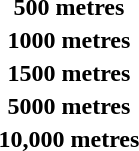<table>
<tr>
<th scope="row">500 metres <br></th>
<td></td>
<td></td>
<td></td>
</tr>
<tr>
<th scope="row">1000 metres <br></th>
<td></td>
<td></td>
<td></td>
</tr>
<tr>
<th scope="row">1500 metres <br></th>
<td></td>
<td></td>
<td></td>
</tr>
<tr>
<th scope="row">5000 metres <br></th>
<td></td>
<td></td>
<td></td>
</tr>
<tr>
<th scope="row">10,000 metres <br></th>
<td></td>
<td></td>
<td></td>
</tr>
</table>
